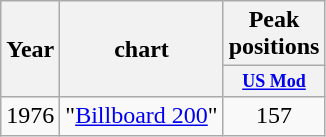<table class="wikitable">
<tr>
<th rowspan="2">Year</th>
<th rowspan="2">chart</th>
<th colspan="1">Peak positions</th>
</tr>
<tr>
<th style="width:3em;font-size:75%"><a href='#'>US Mod</a><br></th>
</tr>
<tr>
<td>1976</td>
<td>"<a href='#'>Billboard 200</a>"</td>
<td style="text-align:center;">157</td>
</tr>
</table>
